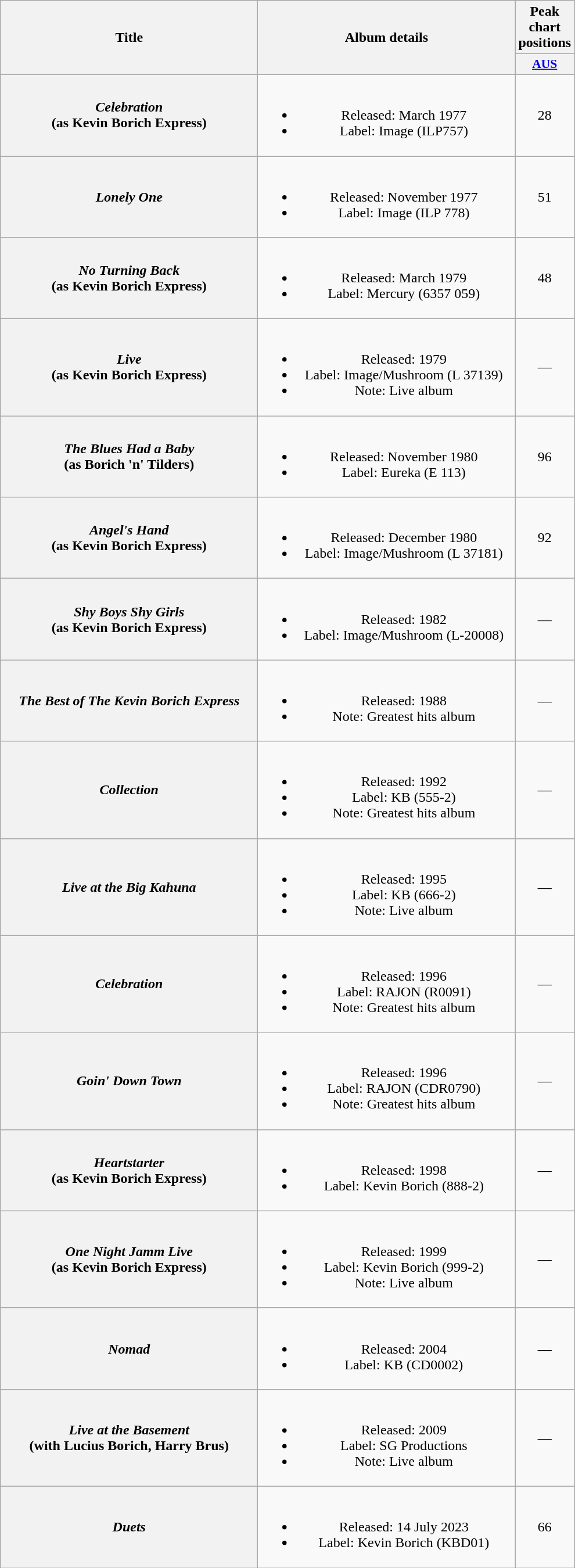<table class="wikitable plainrowheaders" style="text-align:center">
<tr>
<th scope="col" rowspan="2" style="width:18em;">Title</th>
<th scope="col" rowspan="2" style="width:18em;">Album details</th>
<th scope="col" colspan="1">Peak chart positions</th>
</tr>
<tr>
<th scope="col" style="width:3em;font-size:90%"><a href='#'>AUS</a><br></th>
</tr>
<tr>
<th scope="row"><em>Celebration</em> <br> (as Kevin Borich Express)</th>
<td><br><ul><li>Released: March 1977</li><li>Label: Image (ILP757)</li></ul></td>
<td>28</td>
</tr>
<tr>
<th scope="row"><em>Lonely One</em></th>
<td><br><ul><li>Released: November 1977</li><li>Label: Image (ILP 778)</li></ul></td>
<td>51</td>
</tr>
<tr>
<th scope="row"><em>No Turning Back</em> <br> (as Kevin Borich Express)</th>
<td><br><ul><li>Released: March 1979</li><li>Label: Mercury (6357 059)</li></ul></td>
<td>48</td>
</tr>
<tr>
<th scope="row"><em>Live</em> <br> (as Kevin Borich Express)</th>
<td><br><ul><li>Released: 1979</li><li>Label: Image/Mushroom (L 37139)</li><li>Note: Live album</li></ul></td>
<td>—</td>
</tr>
<tr>
<th scope="row"><em>The Blues Had a Baby</em> <br> (as Borich 'n' Tilders)</th>
<td><br><ul><li>Released: November 1980</li><li>Label: Eureka (E 113)</li></ul></td>
<td>96</td>
</tr>
<tr>
<th scope="row"><em>Angel's Hand</em> <br> (as Kevin Borich Express)</th>
<td><br><ul><li>Released: December 1980</li><li>Label: Image/Mushroom (L 37181)</li></ul></td>
<td>92</td>
</tr>
<tr>
<th scope="row"><em>Shy Boys Shy Girls</em> <br> (as Kevin Borich Express)</th>
<td><br><ul><li>Released: 1982</li><li>Label: Image/Mushroom (L-20008)</li></ul></td>
<td>—</td>
</tr>
<tr>
<th scope="row"><em>The Best of The Kevin Borich Express</em></th>
<td><br><ul><li>Released: 1988</li><li>Note: Greatest hits album</li></ul></td>
<td>—</td>
</tr>
<tr>
<th scope="row"><em>Collection</em></th>
<td><br><ul><li>Released: 1992</li><li>Label: KB (555-2)</li><li>Note: Greatest hits album</li></ul></td>
<td>—</td>
</tr>
<tr>
<th scope="row"><em>Live at the Big Kahuna</em></th>
<td><br><ul><li>Released: 1995</li><li>Label: KB (666-2)</li><li>Note: Live album</li></ul></td>
<td>—</td>
</tr>
<tr>
<th scope="row"><em>Celebration</em></th>
<td><br><ul><li>Released: 1996</li><li>Label: RAJON	(R0091)</li><li>Note: Greatest hits album</li></ul></td>
<td>—</td>
</tr>
<tr>
<th scope="row"><em>Goin' Down Town</em></th>
<td><br><ul><li>Released: 1996</li><li>Label: RAJON	(CDR0790)</li><li>Note: Greatest hits album</li></ul></td>
<td>—</td>
</tr>
<tr>
<th scope="row"><em>Heartstarter</em> <br> (as Kevin Borich Express)</th>
<td><br><ul><li>Released: 1998</li><li>Label: Kevin Borich (888-2)</li></ul></td>
<td>—</td>
</tr>
<tr>
<th scope="row"><em>One Night Jamm Live</em> <br> (as Kevin Borich Express)</th>
<td><br><ul><li>Released: 1999</li><li>Label: Kevin Borich (999-2)</li><li>Note: Live album</li></ul></td>
<td>—</td>
</tr>
<tr>
<th scope="row"><em>Nomad</em></th>
<td><br><ul><li>Released: 2004</li><li>Label: KB (CD0002)</li></ul></td>
<td>—</td>
</tr>
<tr>
<th scope="row"><em>Live at the Basement</em> <br> (with Lucius Borich, Harry Brus)</th>
<td><br><ul><li>Released: 2009</li><li>Label: SG Productions</li><li>Note: Live album</li></ul></td>
<td>—</td>
</tr>
<tr>
<th scope="row"><em>Duets</em></th>
<td><br><ul><li>Released: 14 July 2023</li><li>Label: Kevin Borich (KBD01)</li></ul></td>
<td>66</td>
</tr>
</table>
